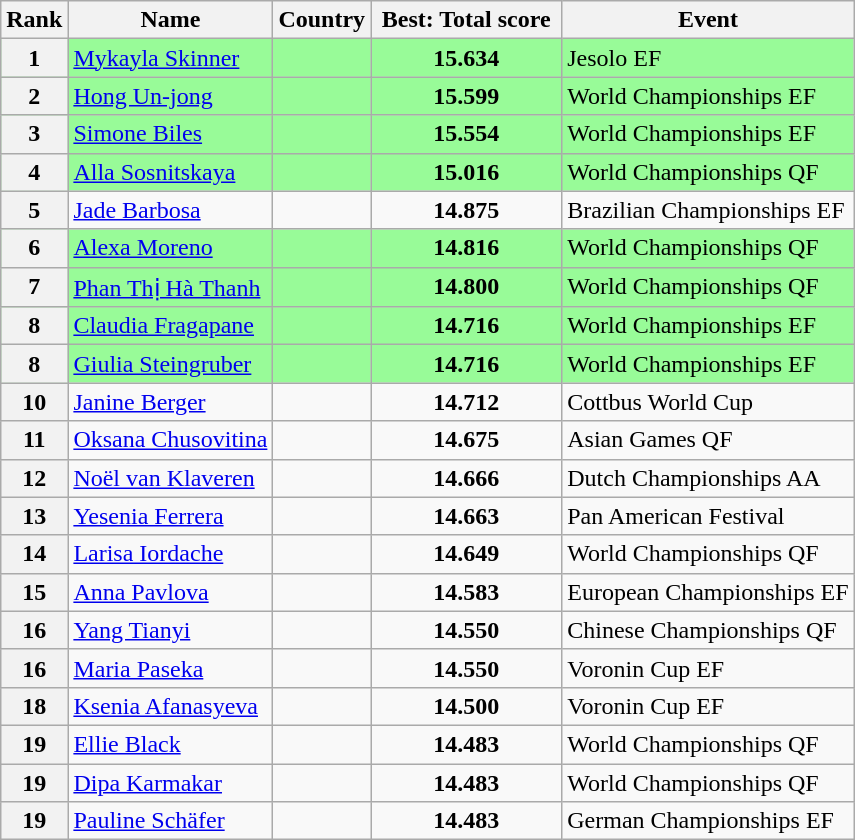<table class="wikitable sortable">
<tr>
<th>Rank</th>
<th>Name</th>
<th>Country</th>
<th width=120px>Best: Total score</th>
<th>Event</th>
</tr>
<tr bgcolor=98FB98>
<th>1</th>
<td><a href='#'>Mykayla Skinner</a></td>
<td align=center></td>
<td align=center><strong>15.634</strong></td>
<td>Jesolo EF</td>
</tr>
<tr bgcolor=98FB98>
<th>2</th>
<td><a href='#'>Hong Un-jong</a></td>
<td align=center></td>
<td align=center><strong>15.599</strong></td>
<td>World Championships EF</td>
</tr>
<tr bgcolor=98FB98>
<th>3</th>
<td><a href='#'>Simone Biles</a></td>
<td align=center></td>
<td align=center><strong>15.554</strong></td>
<td>World Championships EF</td>
</tr>
<tr bgcolor=98FB98>
<th>4</th>
<td><a href='#'>Alla Sosnitskaya</a></td>
<td align=center></td>
<td align=center><strong>15.016</strong></td>
<td>World Championships QF</td>
</tr>
<tr>
<th>5</th>
<td><a href='#'>Jade Barbosa</a></td>
<td align=center></td>
<td align=center><strong>14.875</strong></td>
<td>Brazilian Championships EF</td>
</tr>
<tr bgcolor=98FB98>
<th>6</th>
<td><a href='#'>Alexa Moreno</a></td>
<td align=center></td>
<td align=center><strong>14.816</strong></td>
<td>World Championships QF</td>
</tr>
<tr bgcolor=98FB98>
<th>7</th>
<td><a href='#'>Phan Thị Hà Thanh</a></td>
<td align=center></td>
<td align=center><strong>14.800</strong></td>
<td>World Championships QF</td>
</tr>
<tr bgcolor=98FB98>
<th>8</th>
<td><a href='#'>Claudia Fragapane</a></td>
<td align=center></td>
<td align=center><strong>14.716</strong></td>
<td>World Championships EF</td>
</tr>
<tr bgcolor=98FB98>
<th>8</th>
<td><a href='#'>Giulia Steingruber</a></td>
<td align=center></td>
<td align=center><strong>14.716</strong></td>
<td>World Championships EF</td>
</tr>
<tr>
<th>10</th>
<td><a href='#'>Janine Berger</a></td>
<td align=center></td>
<td align=center><strong>14.712</strong></td>
<td>Cottbus World Cup</td>
</tr>
<tr>
<th>11</th>
<td><a href='#'>Oksana Chusovitina</a></td>
<td align=center></td>
<td align=center><strong>14.675</strong></td>
<td>Asian Games QF</td>
</tr>
<tr>
<th>12</th>
<td><a href='#'>Noël van Klaveren</a></td>
<td align=center></td>
<td align=center><strong>14.666</strong></td>
<td>Dutch Championships AA</td>
</tr>
<tr>
<th>13</th>
<td><a href='#'>Yesenia Ferrera</a></td>
<td align=center></td>
<td align=center><strong>14.663</strong></td>
<td>Pan American Festival</td>
</tr>
<tr>
<th>14</th>
<td><a href='#'>Larisa Iordache</a></td>
<td align=center></td>
<td align=center><strong>14.649</strong></td>
<td>World Championships QF</td>
</tr>
<tr>
<th>15</th>
<td><a href='#'>Anna Pavlova</a></td>
<td align=center></td>
<td align=center><strong>14.583</strong></td>
<td>European Championships EF</td>
</tr>
<tr>
<th>16</th>
<td><a href='#'>Yang Tianyi</a></td>
<td align=center></td>
<td align=center><strong>14.550</strong></td>
<td>Chinese Championships QF</td>
</tr>
<tr>
<th>16</th>
<td><a href='#'>Maria Paseka</a></td>
<td align=center></td>
<td align=center><strong>14.550</strong></td>
<td>Voronin Cup EF</td>
</tr>
<tr>
<th>18</th>
<td><a href='#'>Ksenia Afanasyeva</a></td>
<td align=center></td>
<td align=center><strong>14.500</strong></td>
<td>Voronin Cup EF</td>
</tr>
<tr>
<th>19</th>
<td><a href='#'>Ellie Black</a></td>
<td align=center></td>
<td align=center><strong>14.483</strong></td>
<td>World Championships QF</td>
</tr>
<tr>
<th>19</th>
<td><a href='#'>Dipa Karmakar</a></td>
<td align=center></td>
<td align=center><strong>14.483</strong></td>
<td>World Championships QF</td>
</tr>
<tr>
<th>19</th>
<td><a href='#'>Pauline Schäfer</a></td>
<td align=center></td>
<td align=center><strong>14.483</strong></td>
<td>German Championships EF</td>
</tr>
</table>
